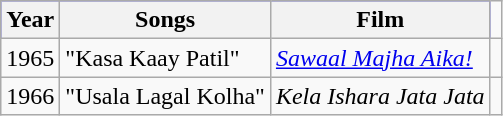<table class="wikitable sortable">
<tr style="background:blue;">
<th>Year</th>
<th>Songs</th>
<th>Film</th>
</tr>
<tr>
<td>1965</td>
<td>"Kasa Kaay Patil"</td>
<td><em><a href='#'>Sawaal Majha Aika!</a></em></td>
<td></td>
</tr>
<tr>
<td>1966</td>
<td>"Usala Lagal Kolha"</td>
<td><em>Kela Ishara Jata Jata</em></td>
<td></td>
</tr>
</table>
